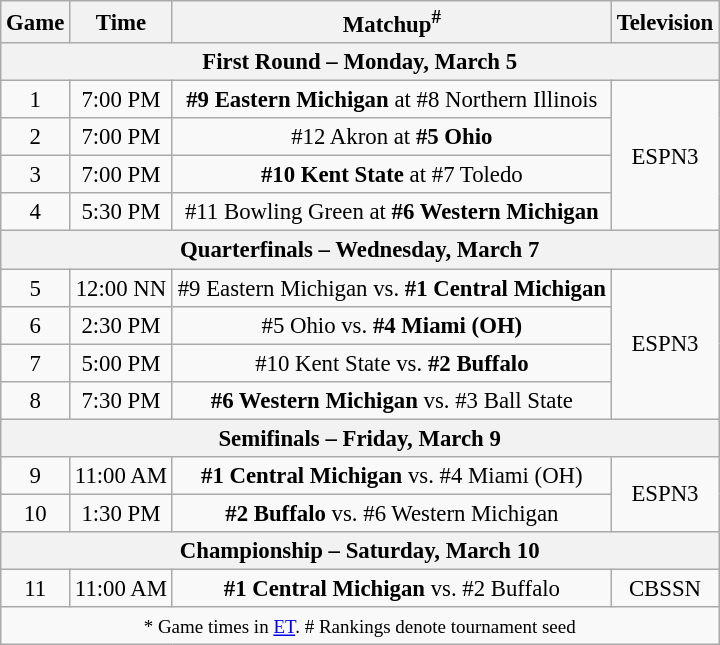<table class="wikitable" style="font-size: 95%;text-align:center">
<tr>
<th>Game</th>
<th>Time</th>
<th>Matchup<sup>#</sup></th>
<th>Television</th>
</tr>
<tr>
<th colspan=4>First Round – Monday, March 5</th>
</tr>
<tr>
<td>1</td>
<td>7:00 PM</td>
<td><strong>#9 Eastern Michigan</strong> at #8 Northern Illinois</td>
<td rowspan=4>ESPN3</td>
</tr>
<tr>
<td>2</td>
<td>7:00 PM</td>
<td>#12 Akron at <strong>#5 Ohio</strong></td>
</tr>
<tr>
<td>3</td>
<td>7:00 PM</td>
<td><strong>#10 Kent State</strong> at #7 Toledo</td>
</tr>
<tr>
<td>4</td>
<td>5:30 PM</td>
<td>#11 Bowling Green at <strong>#6 Western Michigan</strong></td>
</tr>
<tr>
<th colspan=4>Quarterfinals – Wednesday, March 7</th>
</tr>
<tr>
<td>5</td>
<td>12:00 NN</td>
<td>#9 Eastern Michigan vs. <strong>#1 Central Michigan</strong></td>
<td rowspan=4>ESPN3</td>
</tr>
<tr>
<td>6</td>
<td>2:30 PM</td>
<td>#5 Ohio vs. <strong>#4 Miami (OH)</strong></td>
</tr>
<tr>
<td>7</td>
<td>5:00 PM</td>
<td>#10 Kent State vs. <strong>#2 Buffalo</strong></td>
</tr>
<tr>
<td>8</td>
<td>7:30 PM</td>
<td><strong>#6 Western Michigan</strong> vs. #3 Ball State</td>
</tr>
<tr>
<th colspan=4>Semifinals – Friday, March 9</th>
</tr>
<tr>
<td>9</td>
<td>11:00 AM</td>
<td><strong>#1 Central Michigan</strong> vs. #4 Miami (OH)</td>
<td rowspan=2>ESPN3</td>
</tr>
<tr>
<td>10</td>
<td>1:30 PM</td>
<td><strong>#2 Buffalo</strong> vs. #6 Western Michigan</td>
</tr>
<tr>
<th colspan=4>Championship – Saturday, March 10</th>
</tr>
<tr>
<td>11</td>
<td>11:00 AM</td>
<td><strong>#1 Central Michigan</strong> vs. #2 Buffalo</td>
<td>CBSSN</td>
</tr>
<tr>
<td colspan=4><small>* Game times in <a href='#'>ET</a>. # Rankings denote tournament seed</small></td>
</tr>
</table>
